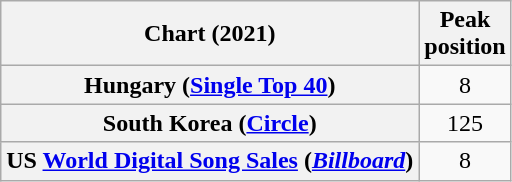<table class="wikitable sortable plainrowheaders" style="text-align:center">
<tr>
<th scope="col">Chart (2021)</th>
<th scope="col">Peak<br>position</th>
</tr>
<tr>
<th scope="row">Hungary (<a href='#'>Single Top 40</a>)</th>
<td>8</td>
</tr>
<tr>
<th scope="row">South Korea (<a href='#'>Circle</a>)</th>
<td>125</td>
</tr>
<tr>
<th scope="row">US <a href='#'>World Digital Song Sales</a> (<em><a href='#'>Billboard</a></em>)</th>
<td>8</td>
</tr>
</table>
